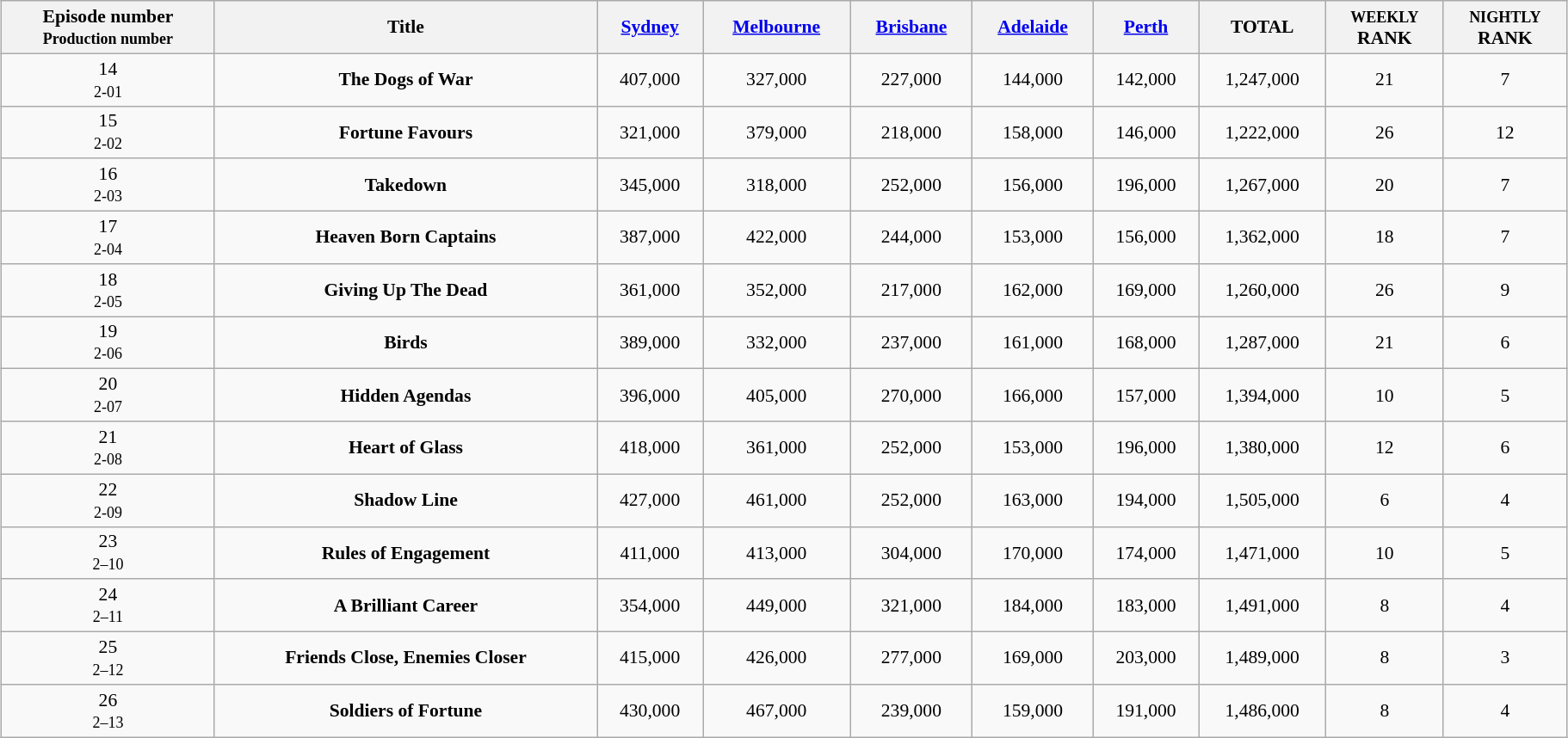<table class="wikitable" style="font-size:90%; text-align:center; width: 96%; margin-left: auto; margin-right: auto;">
<tr>
<th>Episode number<br><small>Production number</small></th>
<th>Title</th>
<th><a href='#'>Sydney</a></th>
<th><a href='#'>Melbourne</a></th>
<th><a href='#'>Brisbane</a></th>
<th><a href='#'>Adelaide</a></th>
<th><a href='#'>Perth</a></th>
<th>TOTAL</th>
<th><small>WEEKLY</small><br>RANK</th>
<th><small>NIGHTLY</small><br>RANK</th>
</tr>
<tr>
<td>14<br><small>2-01</small></td>
<td><strong>The Dogs of War</strong></td>
<td>407,000</td>
<td>327,000</td>
<td>227,000</td>
<td>144,000</td>
<td>142,000</td>
<td>1,247,000</td>
<td>21</td>
<td>7</td>
</tr>
<tr>
<td>15<br><small>2-02</small></td>
<td><strong>Fortune Favours</strong></td>
<td>321,000</td>
<td>379,000</td>
<td>218,000</td>
<td>158,000</td>
<td>146,000</td>
<td>1,222,000</td>
<td>26</td>
<td>12</td>
</tr>
<tr>
<td>16<br><small>2-03</small></td>
<td><strong>Takedown</strong></td>
<td>345,000</td>
<td>318,000</td>
<td>252,000</td>
<td>156,000</td>
<td>196,000</td>
<td>1,267,000</td>
<td>20</td>
<td>7</td>
</tr>
<tr>
<td>17<br><small>2-04</small></td>
<td><strong>Heaven Born Captains</strong></td>
<td>387,000</td>
<td>422,000</td>
<td>244,000</td>
<td>153,000</td>
<td>156,000</td>
<td>1,362,000</td>
<td>18</td>
<td>7</td>
</tr>
<tr>
<td>18<br><small>2-05</small></td>
<td><strong>Giving Up The Dead</strong></td>
<td>361,000</td>
<td>352,000</td>
<td>217,000</td>
<td>162,000</td>
<td>169,000</td>
<td>1,260,000</td>
<td>26</td>
<td>9</td>
</tr>
<tr>
<td>19<br><small>2-06</small></td>
<td><strong>Birds</strong></td>
<td>389,000</td>
<td>332,000</td>
<td>237,000</td>
<td>161,000</td>
<td>168,000</td>
<td>1,287,000</td>
<td>21</td>
<td>6</td>
</tr>
<tr>
<td>20<br><small>2-07</small></td>
<td><strong>Hidden Agendas</strong></td>
<td>396,000</td>
<td>405,000</td>
<td>270,000</td>
<td>166,000</td>
<td>157,000</td>
<td>1,394,000</td>
<td>10</td>
<td>5</td>
</tr>
<tr>
<td>21<br><small>2-08</small></td>
<td><strong>Heart of Glass</strong></td>
<td>418,000</td>
<td>361,000</td>
<td>252,000</td>
<td>153,000</td>
<td>196,000</td>
<td>1,380,000</td>
<td>12</td>
<td>6</td>
</tr>
<tr>
<td>22<br><small>2-09</small></td>
<td><strong>Shadow Line</strong></td>
<td>427,000</td>
<td>461,000</td>
<td>252,000</td>
<td>163,000</td>
<td>194,000</td>
<td>1,505,000</td>
<td>6</td>
<td>4</td>
</tr>
<tr>
<td>23<br><small>2–10</small></td>
<td><strong>Rules of Engagement</strong></td>
<td>411,000</td>
<td>413,000</td>
<td>304,000</td>
<td>170,000</td>
<td>174,000</td>
<td>1,471,000</td>
<td>10</td>
<td>5</td>
</tr>
<tr>
<td>24<br><small>2–11</small></td>
<td><strong>A Brilliant Career</strong></td>
<td>354,000</td>
<td>449,000</td>
<td>321,000</td>
<td>184,000</td>
<td>183,000</td>
<td>1,491,000</td>
<td>8</td>
<td>4</td>
</tr>
<tr>
<td>25<br><small>2–12</small></td>
<td><strong>Friends Close, Enemies Closer</strong></td>
<td>415,000</td>
<td>426,000</td>
<td>277,000</td>
<td>169,000</td>
<td>203,000</td>
<td>1,489,000</td>
<td>8</td>
<td>3</td>
</tr>
<tr>
<td>26<br><small>2–13</small></td>
<td><strong>Soldiers of Fortune</strong></td>
<td>430,000</td>
<td>467,000</td>
<td>239,000</td>
<td>159,000</td>
<td>191,000</td>
<td>1,486,000</td>
<td>8</td>
<td>4</td>
</tr>
</table>
